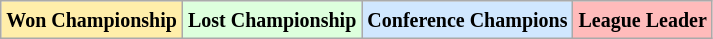<table class="wikitable">
<tr>
<td bgcolor="#ffeeaa"><small><strong>Won Championship</strong></small></td>
<td bgcolor="#ddffdd"><small><strong>Lost Championship</strong></small></td>
<td bgcolor="#d0e7ff"><small><strong>Conference Champions</strong></small></td>
<td bgcolor="#ffbbbb"><small><strong>League Leader</strong></small></td>
</tr>
</table>
